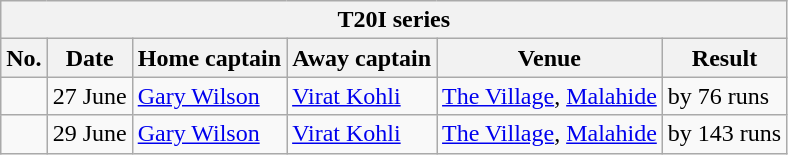<table class="wikitable">
<tr>
<th colspan="9">T20I series</th>
</tr>
<tr>
<th>No.</th>
<th>Date</th>
<th>Home captain</th>
<th>Away captain</th>
<th>Venue</th>
<th>Result</th>
</tr>
<tr>
<td></td>
<td>27 June</td>
<td><a href='#'>Gary Wilson</a></td>
<td><a href='#'>Virat Kohli</a></td>
<td><a href='#'>The Village</a>, <a href='#'>Malahide</a></td>
<td> by 76 runs</td>
</tr>
<tr>
<td></td>
<td>29 June</td>
<td><a href='#'>Gary Wilson</a></td>
<td><a href='#'>Virat Kohli</a></td>
<td><a href='#'>The Village</a>, <a href='#'>Malahide</a></td>
<td> by 143 runs</td>
</tr>
</table>
